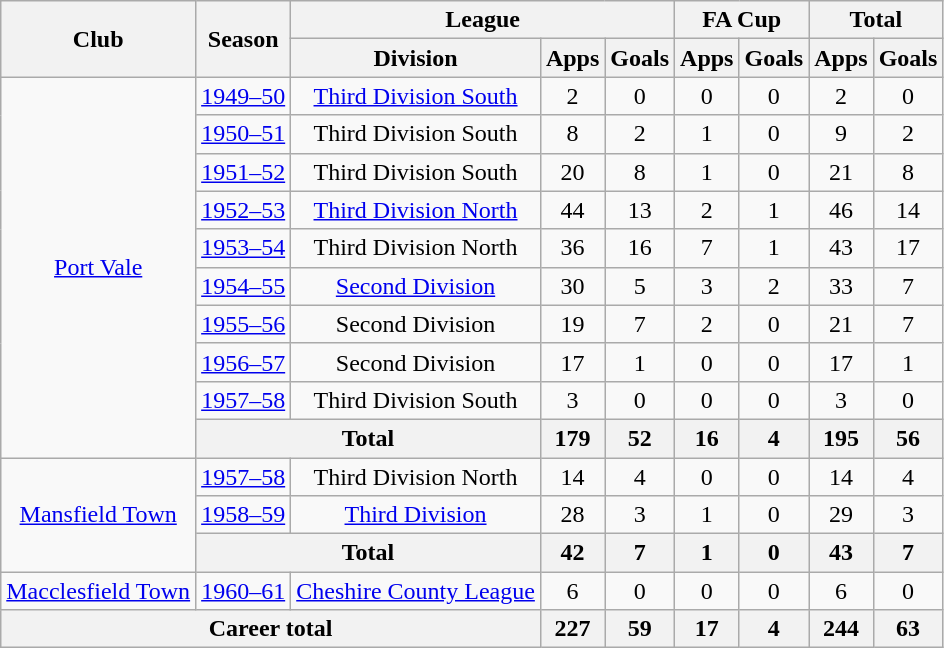<table class="wikitable" style="text-align: center;">
<tr>
<th rowspan="2">Club</th>
<th rowspan="2">Season</th>
<th colspan="3">League</th>
<th colspan="2">FA Cup</th>
<th colspan="2">Total</th>
</tr>
<tr>
<th>Division</th>
<th>Apps</th>
<th>Goals</th>
<th>Apps</th>
<th>Goals</th>
<th>Apps</th>
<th>Goals</th>
</tr>
<tr>
<td rowspan="10"><a href='#'>Port Vale</a></td>
<td><a href='#'>1949–50</a></td>
<td><a href='#'>Third Division South</a></td>
<td>2</td>
<td>0</td>
<td>0</td>
<td>0</td>
<td>2</td>
<td>0</td>
</tr>
<tr>
<td><a href='#'>1950–51</a></td>
<td>Third Division South</td>
<td>8</td>
<td>2</td>
<td>1</td>
<td>0</td>
<td>9</td>
<td>2</td>
</tr>
<tr>
<td><a href='#'>1951–52</a></td>
<td>Third Division South</td>
<td>20</td>
<td>8</td>
<td>1</td>
<td>0</td>
<td>21</td>
<td>8</td>
</tr>
<tr>
<td><a href='#'>1952–53</a></td>
<td><a href='#'>Third Division North</a></td>
<td>44</td>
<td>13</td>
<td>2</td>
<td>1</td>
<td>46</td>
<td>14</td>
</tr>
<tr>
<td><a href='#'>1953–54</a></td>
<td>Third Division North</td>
<td>36</td>
<td>16</td>
<td>7</td>
<td>1</td>
<td>43</td>
<td>17</td>
</tr>
<tr>
<td><a href='#'>1954–55</a></td>
<td><a href='#'>Second Division</a></td>
<td>30</td>
<td>5</td>
<td>3</td>
<td>2</td>
<td>33</td>
<td>7</td>
</tr>
<tr>
<td><a href='#'>1955–56</a></td>
<td>Second Division</td>
<td>19</td>
<td>7</td>
<td>2</td>
<td>0</td>
<td>21</td>
<td>7</td>
</tr>
<tr>
<td><a href='#'>1956–57</a></td>
<td>Second Division</td>
<td>17</td>
<td>1</td>
<td>0</td>
<td>0</td>
<td>17</td>
<td>1</td>
</tr>
<tr>
<td><a href='#'>1957–58</a></td>
<td>Third Division South</td>
<td>3</td>
<td>0</td>
<td>0</td>
<td>0</td>
<td>3</td>
<td>0</td>
</tr>
<tr>
<th colspan="2">Total</th>
<th>179</th>
<th>52</th>
<th>16</th>
<th>4</th>
<th>195</th>
<th>56</th>
</tr>
<tr>
<td rowspan="3"><a href='#'>Mansfield Town</a></td>
<td><a href='#'>1957–58</a></td>
<td>Third Division North</td>
<td>14</td>
<td>4</td>
<td>0</td>
<td>0</td>
<td>14</td>
<td>4</td>
</tr>
<tr>
<td><a href='#'>1958–59</a></td>
<td><a href='#'>Third Division</a></td>
<td>28</td>
<td>3</td>
<td>1</td>
<td>0</td>
<td>29</td>
<td>3</td>
</tr>
<tr>
<th colspan="2">Total</th>
<th>42</th>
<th>7</th>
<th>1</th>
<th>0</th>
<th>43</th>
<th>7</th>
</tr>
<tr>
<td><a href='#'>Macclesfield Town</a></td>
<td><a href='#'>1960–61</a></td>
<td><a href='#'>Cheshire County League</a></td>
<td>6</td>
<td>0</td>
<td>0</td>
<td>0</td>
<td>6</td>
<td>0</td>
</tr>
<tr>
<th colspan="3">Career total</th>
<th>227</th>
<th>59</th>
<th>17</th>
<th>4</th>
<th>244</th>
<th>63</th>
</tr>
</table>
